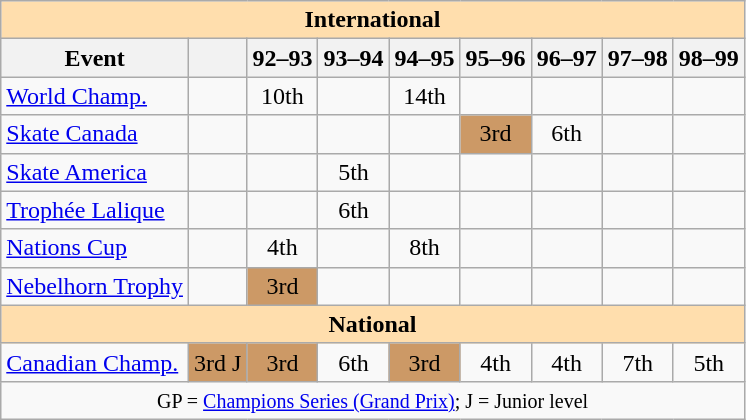<table class="wikitable" style="text-align:center">
<tr>
<th style="background-color: #ffdead; " colspan=9 align=center>International</th>
</tr>
<tr>
<th>Event</th>
<th></th>
<th>92–93</th>
<th>93–94</th>
<th>94–95</th>
<th>95–96</th>
<th>96–97</th>
<th>97–98</th>
<th>98–99</th>
</tr>
<tr>
<td align=left><a href='#'>World Champ.</a></td>
<td></td>
<td>10th</td>
<td></td>
<td>14th</td>
<td></td>
<td></td>
<td></td>
<td></td>
</tr>
<tr>
<td align=left> <a href='#'>Skate Canada</a></td>
<td></td>
<td></td>
<td></td>
<td></td>
<td bgcolor=cc9966>3rd</td>
<td>6th</td>
<td></td>
<td></td>
</tr>
<tr>
<td align=left><a href='#'>Skate America</a></td>
<td></td>
<td></td>
<td>5th</td>
<td></td>
<td></td>
<td></td>
<td></td>
<td></td>
</tr>
<tr>
<td align=left><a href='#'>Trophée Lalique</a></td>
<td></td>
<td></td>
<td>6th</td>
<td></td>
<td></td>
<td></td>
<td></td>
<td></td>
</tr>
<tr>
<td align=left><a href='#'>Nations Cup</a></td>
<td></td>
<td>4th</td>
<td></td>
<td>8th</td>
<td></td>
<td></td>
<td></td>
<td></td>
</tr>
<tr>
<td align=left><a href='#'>Nebelhorn Trophy</a></td>
<td></td>
<td bgcolor=cc9966>3rd</td>
<td></td>
<td></td>
<td></td>
<td></td>
<td></td>
<td></td>
</tr>
<tr>
<th style="background-color: #ffdead; " colspan=9 align=center>National</th>
</tr>
<tr>
<td align=left><a href='#'>Canadian Champ.</a></td>
<td bgcolor=cc9966>3rd J</td>
<td bgcolor=cc9966>3rd</td>
<td>6th</td>
<td bgcolor=cc9966>3rd</td>
<td>4th</td>
<td>4th</td>
<td>7th</td>
<td>5th</td>
</tr>
<tr>
<td colspan=9 align=center><small> GP = <a href='#'>Champions Series (Grand Prix)</a>; J = Junior level </small></td>
</tr>
</table>
